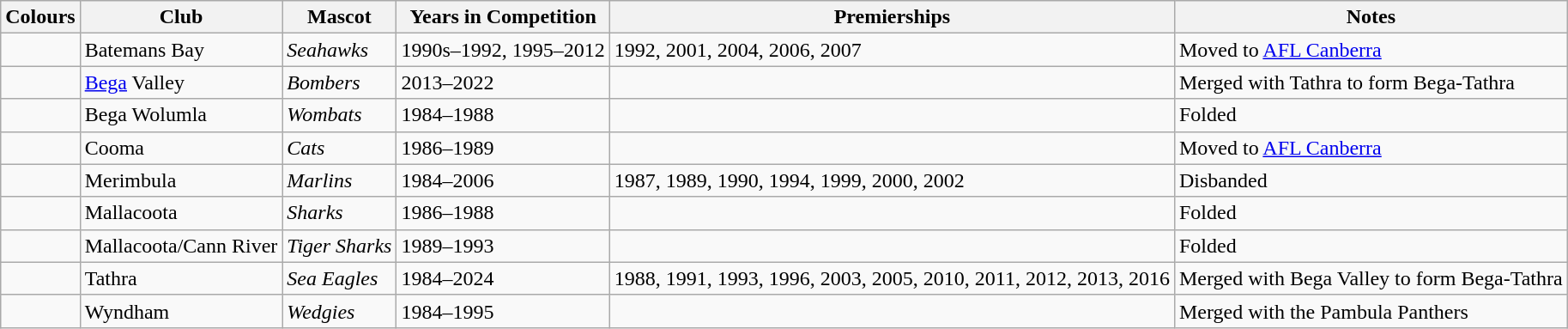<table class="wikitable sortable">
<tr>
<th>Colours</th>
<th>Club</th>
<th>Mascot</th>
<th>Years in Competition</th>
<th>Premierships</th>
<th>Notes</th>
</tr>
<tr>
<td></td>
<td>Batemans Bay</td>
<td><em>Seahawks</em></td>
<td>1990s–1992, 1995–2012</td>
<td>1992, 2001, 2004, 2006, 2007</td>
<td>Moved to <a href='#'>AFL Canberra</a></td>
</tr>
<tr>
<td></td>
<td><a href='#'>Bega</a> Valley</td>
<td><em>Bombers</em></td>
<td>2013–2022</td>
<td></td>
<td>Merged with Tathra to form Bega-Tathra</td>
</tr>
<tr>
<td></td>
<td>Bega Wolumla</td>
<td><em>Wombats</em></td>
<td>1984–1988</td>
<td></td>
<td>Folded</td>
</tr>
<tr>
<td></td>
<td>Cooma</td>
<td><em>Cats</em></td>
<td>1986–1989</td>
<td></td>
<td>Moved to <a href='#'>AFL Canberra</a></td>
</tr>
<tr>
<td></td>
<td>Merimbula</td>
<td><em>Marlins</em></td>
<td>1984–2006</td>
<td>1987, 1989, 1990, 1994, 1999, 2000, 2002</td>
<td>Disbanded</td>
</tr>
<tr>
<td></td>
<td>Mallacoota</td>
<td><em>Sharks</em></td>
<td>1986–1988</td>
<td></td>
<td>Folded</td>
</tr>
<tr>
<td></td>
<td>Mallacoota/Cann River</td>
<td><em>Tiger Sharks</em></td>
<td>1989–1993</td>
<td></td>
<td>Folded</td>
</tr>
<tr>
<td></td>
<td>Tathra</td>
<td><em>Sea Eagles</em></td>
<td>1984–2024</td>
<td>1988, 1991, 1993, 1996, 2003, 2005, 2010, 2011, 2012, 2013, 2016</td>
<td>Merged with Bega Valley to form Bega-Tathra</td>
</tr>
<tr>
<td></td>
<td>Wyndham</td>
<td><em>Wedgies</em></td>
<td>1984–1995</td>
<td></td>
<td>Merged with the Pambula Panthers</td>
</tr>
</table>
